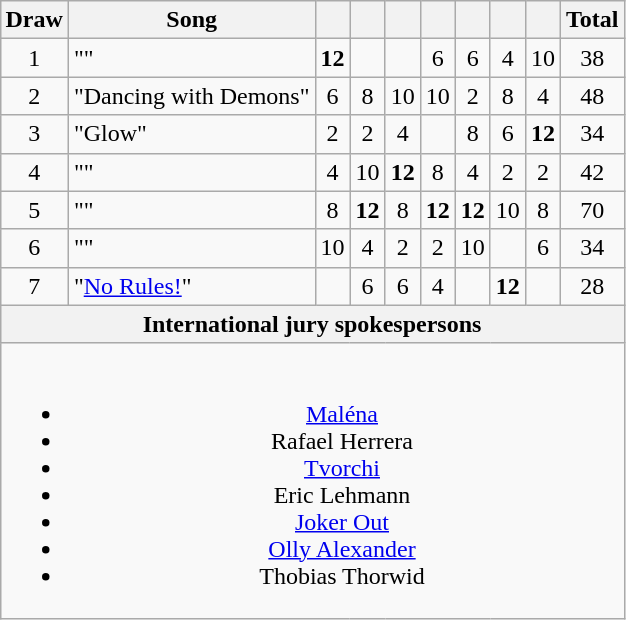<table class="wikitable collapsible" style="margin: 1em auto 1em auto; text-align:center;">
<tr>
<th>Draw</th>
<th>Song</th>
<th><br></th>
<th><br></th>
<th><br></th>
<th><br></th>
<th><br></th>
<th><br></th>
<th><br></th>
<th>Total</th>
</tr>
<tr>
<td>1</td>
<td align="left">""</td>
<td><strong>12</strong></td>
<td></td>
<td></td>
<td>6</td>
<td>6</td>
<td>4</td>
<td>10</td>
<td>38</td>
</tr>
<tr>
<td>2</td>
<td align="left">"Dancing with Demons"</td>
<td>6</td>
<td>8</td>
<td>10</td>
<td>10</td>
<td>2</td>
<td>8</td>
<td>4</td>
<td>48</td>
</tr>
<tr>
<td>3</td>
<td align="left">"Glow"</td>
<td>2</td>
<td>2</td>
<td>4</td>
<td></td>
<td>8</td>
<td>6</td>
<td><strong>12</strong></td>
<td>34</td>
</tr>
<tr>
<td>4</td>
<td align="left">""</td>
<td>4</td>
<td>10</td>
<td><strong>12</strong></td>
<td>8</td>
<td>4</td>
<td>2</td>
<td>2</td>
<td>42</td>
</tr>
<tr>
<td>5</td>
<td align="left">""</td>
<td>8</td>
<td><strong>12</strong></td>
<td>8</td>
<td><strong>12</strong></td>
<td><strong>12</strong></td>
<td>10</td>
<td>8</td>
<td>70</td>
</tr>
<tr>
<td>6</td>
<td align="left">""</td>
<td>10</td>
<td>4</td>
<td>2</td>
<td>2</td>
<td>10</td>
<td></td>
<td>6</td>
<td>34</td>
</tr>
<tr>
<td>7</td>
<td align="left">"<a href='#'>No Rules!</a>"</td>
<td></td>
<td>6</td>
<td>6</td>
<td>4</td>
<td></td>
<td><strong>12</strong></td>
<td></td>
<td>28</td>
</tr>
<tr>
<th colspan="10">International jury spokespersons</th>
</tr>
<tr>
<td colspan="10"><br><ul><li> <a href='#'>Maléna</a></li><li> Rafael Herrera</li><li> <a href='#'>Tvorchi</a></li><li> Eric Lehmann</li><li> <a href='#'>Joker Out</a></li><li> <a href='#'>Olly Alexander</a></li><li> Thobias Thorwid</li></ul></td>
</tr>
</table>
